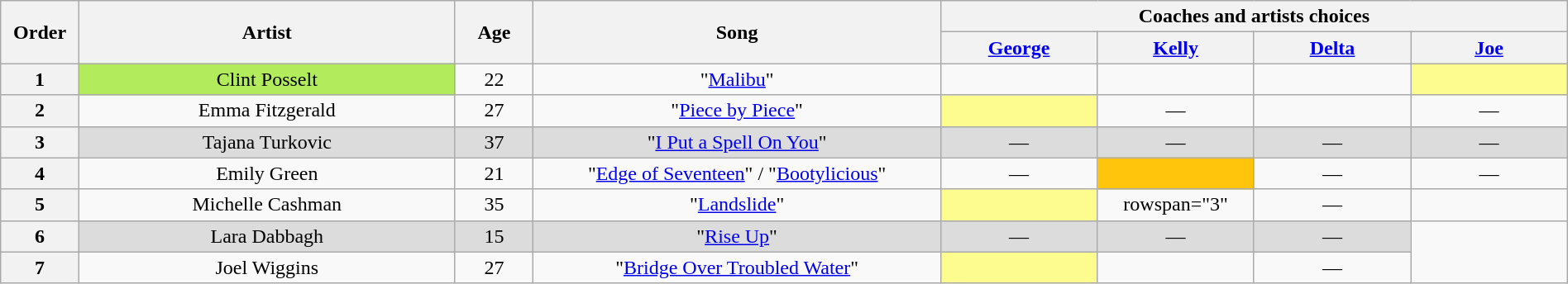<table class="wikitable" style="text-align:center; width:100%;">
<tr>
<th scope="col" rowspan="2" style="width:05%;">Order</th>
<th scope="col" rowspan="2" style="width:24%;">Artist</th>
<th scope="col" rowspan="2" style="width:05%;">Age</th>
<th scope="col" rowspan="2" style="width:26%;">Song</th>
<th colspan="4" style="width:40%;">Coaches and artists choices</th>
</tr>
<tr>
<th style="width:10%;"><a href='#'>George</a></th>
<th style="width:10%;"><a href='#'>Kelly</a></th>
<th style="width:10%;"><a href='#'>Delta</a></th>
<th style="width:10%;"><a href='#'>Joe</a></th>
</tr>
<tr>
<th>1</th>
<td style="background-color:#B2EC5D;">Clint Posselt</td>
<td>22</td>
<td>"<a href='#'>Malibu</a>"</td>
<td> <strong></strong> </td>
<td> <strong></strong> </td>
<td> <strong></strong> </td>
<td style="background-color:#FDFC8F;"> <strong></strong> </td>
</tr>
<tr>
<th>2</th>
<td>Emma Fitzgerald</td>
<td>27</td>
<td>"<a href='#'>Piece by Piece</a>"</td>
<td style="background-color:#FDFC8F;"> <strong></strong> </td>
<td>—</td>
<td> <strong></strong> </td>
<td>—</td>
</tr>
<tr>
<th>3</th>
<td style="background-color:#DCDCDC;">Tajana Turkovic</td>
<td style="background-color:#DCDCDC;">37</td>
<td style="background-color:#DCDCDC;">"<a href='#'>I Put a Spell On You</a>"</td>
<td style="background-color:#DCDCDC;">—</td>
<td style="background-color:#DCDCDC;">—</td>
<td style="background-color:#DCDCDC;">—</td>
<td style="background-color:#DCDCDC;">—</td>
</tr>
<tr>
<th>4</th>
<td>Emily Green</td>
<td>21</td>
<td>"<a href='#'>Edge of Seventeen</a>" / "<a href='#'>Bootylicious</a>"</td>
<td>—</td>
<td style="background-color:#FFC40C;"> <strong></strong> </td>
<td>—</td>
<td>—</td>
</tr>
<tr>
<th>5</th>
<td>Michelle Cashman</td>
<td>35</td>
<td>"<a href='#'>Landslide</a>"</td>
<td style="background-color:#FDFC8F;"> <strong></strong> </td>
<td>rowspan="3" </td>
<td>—</td>
<td> <strong></strong> </td>
</tr>
<tr>
<th>6</th>
<td style="background-color:#DCDCDC;">Lara Dabbagh</td>
<td style="background-color:#DCDCDC;">15</td>
<td style="background-color:#DCDCDC;">"<a href='#'>Rise Up</a>"</td>
<td style="background-color:#DCDCDC;">—</td>
<td style="background-color:#DCDCDC;">—</td>
<td style="background-color:#DCDCDC;">—</td>
</tr>
<tr>
<th>7</th>
<td>Joel Wiggins</td>
<td>27</td>
<td>"<a href='#'>Bridge Over Troubled Water</a>"</td>
<td style="background-color:#FDFC8F;"> <strong></strong> </td>
<td> <strong></strong> </td>
<td>—</td>
</tr>
</table>
